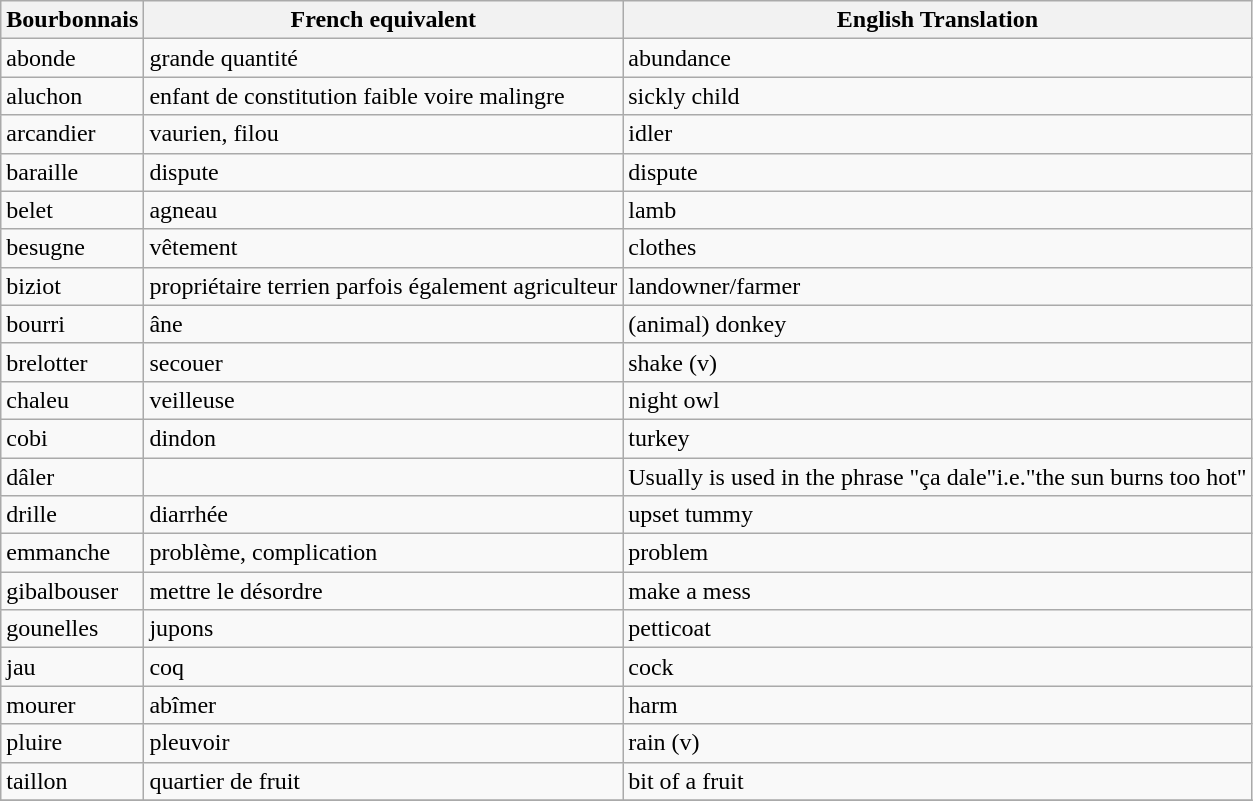<table class="wikitable">
<tr>
<th>Bourbonnais</th>
<th>French equivalent</th>
<th>English Translation</th>
</tr>
<tr>
<td>abonde</td>
<td>grande quantité</td>
<td>abundance</td>
</tr>
<tr>
<td>aluchon</td>
<td>enfant de constitution faible voire malingre</td>
<td>sickly child</td>
</tr>
<tr>
<td>arcandier</td>
<td>vaurien, filou</td>
<td>idler</td>
</tr>
<tr>
<td>baraille</td>
<td>dispute</td>
<td>dispute</td>
</tr>
<tr>
<td>belet</td>
<td>agneau</td>
<td>lamb</td>
</tr>
<tr>
<td>besugne</td>
<td>vêtement</td>
<td>clothes</td>
</tr>
<tr>
<td>biziot</td>
<td>propriétaire terrien parfois également agriculteur</td>
<td>landowner/farmer</td>
</tr>
<tr>
<td>bourri</td>
<td>âne</td>
<td>(animal) donkey</td>
</tr>
<tr>
<td>brelotter</td>
<td>secouer</td>
<td>shake (v)</td>
</tr>
<tr>
<td>chaleu</td>
<td>veilleuse</td>
<td>night owl</td>
</tr>
<tr>
<td>cobi</td>
<td>dindon</td>
<td>turkey</td>
</tr>
<tr>
<td>dâler</td>
<td></td>
<td>Usually is used in the phrase "ça dale"i.e."the sun burns too hot"</td>
</tr>
<tr>
<td>drille</td>
<td>diarrhée</td>
<td>upset tummy</td>
</tr>
<tr>
<td>emmanche</td>
<td>problème, complication</td>
<td>problem</td>
</tr>
<tr>
<td>gibalbouser</td>
<td>mettre le désordre</td>
<td>make a mess</td>
</tr>
<tr>
<td>gounelles</td>
<td>jupons</td>
<td>petticoat</td>
</tr>
<tr>
<td>jau</td>
<td>coq</td>
<td>cock</td>
</tr>
<tr>
<td>mourer</td>
<td>abîmer</td>
<td>harm</td>
</tr>
<tr>
<td>pluire</td>
<td>pleuvoir</td>
<td>rain (v)</td>
</tr>
<tr>
<td>taillon</td>
<td>quartier de fruit</td>
<td>bit of a fruit</td>
</tr>
<tr>
</tr>
</table>
